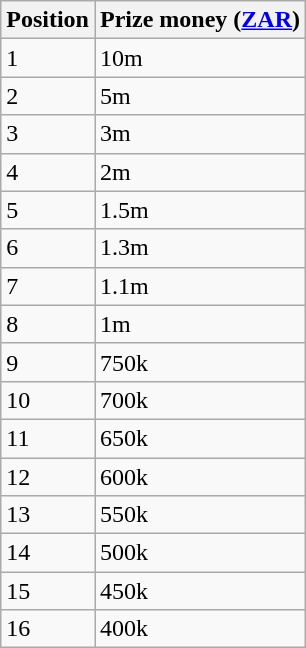<table class="wikitable">
<tr>
<th>Position</th>
<th>Prize money (<a href='#'>ZAR</a>)</th>
</tr>
<tr>
<td>1</td>
<td>10m</td>
</tr>
<tr>
<td>2</td>
<td>5m</td>
</tr>
<tr>
<td>3</td>
<td>3m</td>
</tr>
<tr>
<td>4</td>
<td>2m</td>
</tr>
<tr>
<td>5</td>
<td>1.5m</td>
</tr>
<tr>
<td>6</td>
<td>1.3m</td>
</tr>
<tr>
<td>7</td>
<td>1.1m</td>
</tr>
<tr>
<td>8</td>
<td>1m</td>
</tr>
<tr>
<td>9</td>
<td>750k</td>
</tr>
<tr>
<td>10</td>
<td>700k</td>
</tr>
<tr>
<td>11</td>
<td>650k</td>
</tr>
<tr>
<td>12</td>
<td>600k</td>
</tr>
<tr>
<td>13</td>
<td>550k</td>
</tr>
<tr>
<td>14</td>
<td>500k</td>
</tr>
<tr>
<td>15</td>
<td>450k</td>
</tr>
<tr>
<td>16</td>
<td>400k</td>
</tr>
</table>
